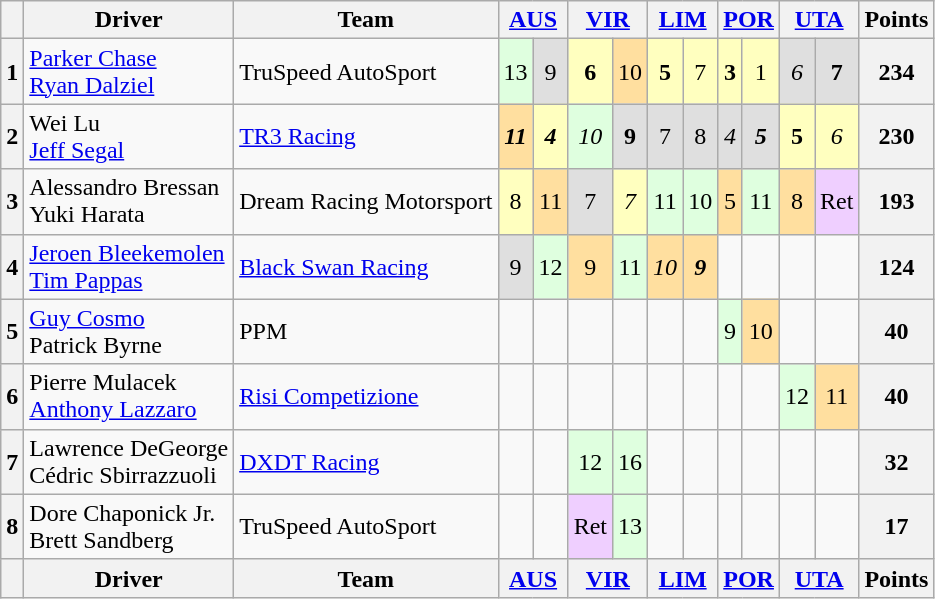<table class="wikitable" style="text-align:center">
<tr valign="top">
<th valign=middle></th>
<th valign=middle>Driver</th>
<th valign=middle>Team</th>
<th colspan=2><a href='#'>AUS</a></th>
<th colspan=2><a href='#'>VIR</a></th>
<th colspan=2><a href='#'>LIM</a></th>
<th colspan=2><a href='#'>POR</a></th>
<th colspan=2><a href='#'>UTA</a></th>
<th valign=middle>Points</th>
</tr>
<tr>
<th>1</th>
<td align=left> <a href='#'>Parker Chase</a><br> <a href='#'>Ryan Dalziel</a></td>
<td align=left> TruSpeed AutoSport</td>
<td style="background:#DFFFDF;">13</td>
<td style="background:#DFDFDF;">9</td>
<td style="background:#FFFFBF;"><strong>6</strong></td>
<td style="background:#FFDF9F;">10</td>
<td style="background:#FFFFBF;"><strong>5</strong></td>
<td style="background:#FFFFBF;">7</td>
<td style="background:#FFFFBF;"><strong>3</strong></td>
<td style="background:#FFFFBF;">1</td>
<td style="background:#DFDFDF;"><em>6</em></td>
<td style="background:#DFDFDF;"><strong>7</strong></td>
<th>234</th>
</tr>
<tr>
<th>2</th>
<td align=left> Wei Lu<br> <a href='#'>Jeff Segal</a></td>
<td align=left> <a href='#'>TR3 Racing</a></td>
<td style="background:#FFDF9F;"><strong><em>11</em></strong></td>
<td style="background:#FFFFBF;"><strong><em>4</em></strong></td>
<td style="background:#DFFFDF;"><em>10</em></td>
<td style="background:#DFDFDF;"><strong>9</strong></td>
<td style="background:#DFDFDF;">7</td>
<td style="background:#DFDFDF;">8</td>
<td style="background:#DFDFDF;"><em>4</em></td>
<td style="background:#DFDFDF;"><strong><em>5</em></strong></td>
<td style="background:#FFFFBF;"><strong>5</strong></td>
<td style="background:#FFFFBF;"><em>6</em></td>
<th>230</th>
</tr>
<tr>
<th>3</th>
<td align=left> Alessandro Bressan<br> Yuki Harata</td>
<td align=left> Dream Racing Motorsport</td>
<td style="background:#FFFFBF;">8</td>
<td style="background:#FFDF9F;">11</td>
<td style="background:#DFDFDF;">7</td>
<td style="background:#FFFFBF;"><em>7</em></td>
<td style="background:#DFFFDF;">11</td>
<td style="background:#DFFFDF;">10</td>
<td style="background:#FFDF9F;">5</td>
<td style="background:#DFFFDF;">11</td>
<td style="background:#FFDF9F;">8</td>
<td style="background:#EFCFFF;">Ret</td>
<th>193</th>
</tr>
<tr>
<th>4</th>
<td align=left> <a href='#'>Jeroen Bleekemolen</a><br> <a href='#'>Tim Pappas</a></td>
<td align=left> <a href='#'>Black Swan Racing</a></td>
<td style="background:#DFDFDF;">9</td>
<td style="background:#DFFFDF;">12</td>
<td style="background:#FFDF9F;">9</td>
<td style="background:#DFFFDF;">11</td>
<td style="background:#FFDF9F;"><em>10</em></td>
<td style="background:#FFDF9F;"><strong><em>9</em></strong></td>
<td></td>
<td></td>
<td></td>
<td></td>
<th>124</th>
</tr>
<tr>
<th>5</th>
<td align=left> <a href='#'>Guy Cosmo</a><br> Patrick Byrne</td>
<td align=left> PPM</td>
<td></td>
<td></td>
<td></td>
<td></td>
<td></td>
<td></td>
<td style="background:#DFFFDF;">9</td>
<td style="background:#FFDF9F;">10</td>
<td></td>
<td></td>
<th>40</th>
</tr>
<tr>
<th>6</th>
<td align=left> Pierre Mulacek<br> <a href='#'>Anthony Lazzaro</a></td>
<td align=left> <a href='#'>Risi Competizione</a></td>
<td></td>
<td></td>
<td></td>
<td></td>
<td></td>
<td></td>
<td></td>
<td></td>
<td style="background:#DFFFDF;">12</td>
<td style="background:#FFDF9F;">11</td>
<th>40</th>
</tr>
<tr>
<th>7</th>
<td align=left> Lawrence DeGeorge<br> Cédric Sbirrazzuoli</td>
<td align=left> <a href='#'>DXDT Racing</a></td>
<td></td>
<td></td>
<td style="background:#DFFFDF;">12</td>
<td style="background:#DFFFDF;">16</td>
<td></td>
<td></td>
<td></td>
<td></td>
<td></td>
<td></td>
<th>32</th>
</tr>
<tr>
<th>8</th>
<td align=left> Dore Chaponick Jr.<br> Brett Sandberg</td>
<td align=left> TruSpeed AutoSport</td>
<td></td>
<td></td>
<td style="background:#EFCFFF;">Ret</td>
<td style="background:#DFFFDF;">13</td>
<td></td>
<td></td>
<td></td>
<td></td>
<td></td>
<td></td>
<th>17</th>
</tr>
<tr valign="top">
<th valign=middle></th>
<th valign=middle>Driver</th>
<th valign=middle>Team</th>
<th colspan=2><a href='#'>AUS</a></th>
<th colspan=2><a href='#'>VIR</a></th>
<th colspan=2><a href='#'>LIM</a></th>
<th colspan=2><a href='#'>POR</a></th>
<th colspan=2><a href='#'>UTA</a></th>
<th valign=middle>Points</th>
</tr>
</table>
